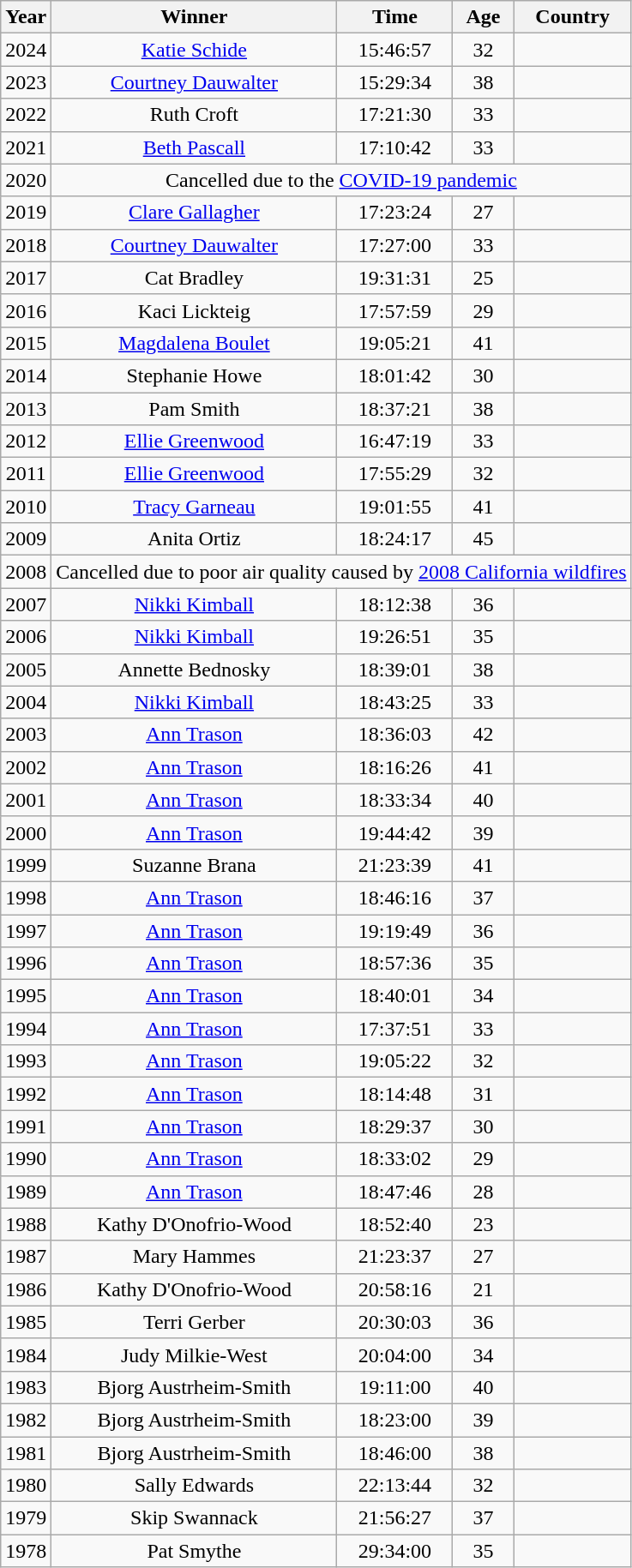<table class="wikitable sortable" style="text-align:center" cellpadding ="2">
<tr>
<th>Year</th>
<th>Winner</th>
<th>Time</th>
<th>Age</th>
<th>Country</th>
</tr>
<tr>
<td>2024</td>
<td><a href='#'>Katie Schide</a></td>
<td>15:46:57</td>
<td>32</td>
<td></td>
</tr>
<tr>
<td>2023</td>
<td><a href='#'>Courtney Dauwalter</a></td>
<td>15:29:34</td>
<td>38</td>
<td></td>
</tr>
<tr>
<td>2022</td>
<td>Ruth Croft</td>
<td>17:21:30</td>
<td>33</td>
<td></td>
</tr>
<tr>
<td>2021</td>
<td><a href='#'>Beth Pascall</a></td>
<td>17:10:42</td>
<td>33</td>
<td></td>
</tr>
<tr>
<td>2020</td>
<td colspan="4">Cancelled due to the <a href='#'>COVID-19 pandemic</a></td>
</tr>
<tr>
<td>2019</td>
<td><a href='#'>Clare Gallagher</a></td>
<td>17:23:24</td>
<td>27</td>
<td></td>
</tr>
<tr>
<td>2018</td>
<td><a href='#'>Courtney Dauwalter</a></td>
<td>17:27:00</td>
<td>33</td>
<td></td>
</tr>
<tr>
<td>2017</td>
<td>Cat Bradley</td>
<td>19:31:31</td>
<td>25</td>
<td></td>
</tr>
<tr>
<td>2016</td>
<td>Kaci Lickteig</td>
<td>17:57:59</td>
<td>29</td>
<td></td>
</tr>
<tr>
<td>2015</td>
<td><a href='#'>Magdalena Boulet</a></td>
<td>19:05:21</td>
<td>41</td>
<td></td>
</tr>
<tr>
<td>2014</td>
<td>Stephanie Howe</td>
<td>18:01:42</td>
<td>30</td>
<td></td>
</tr>
<tr>
<td>2013</td>
<td>Pam Smith</td>
<td>18:37:21</td>
<td>38</td>
<td></td>
</tr>
<tr>
<td>2012</td>
<td><a href='#'>Ellie Greenwood</a></td>
<td>16:47:19</td>
<td>33</td>
<td></td>
</tr>
<tr>
<td>2011</td>
<td><a href='#'>Ellie Greenwood</a></td>
<td>17:55:29</td>
<td>32</td>
<td></td>
</tr>
<tr>
<td>2010</td>
<td><a href='#'>Tracy Garneau</a></td>
<td>19:01:55</td>
<td>41</td>
<td></td>
</tr>
<tr>
<td>2009</td>
<td>Anita  Ortiz</td>
<td>18:24:17</td>
<td>45</td>
<td></td>
</tr>
<tr>
<td>2008</td>
<td colspan="4">Cancelled due to poor air quality caused by  <a href='#'>2008 California wildfires</a></td>
</tr>
<tr>
<td>2007</td>
<td><a href='#'>Nikki Kimball</a></td>
<td>18:12:38</td>
<td>36</td>
<td></td>
</tr>
<tr>
<td>2006</td>
<td><a href='#'>Nikki Kimball</a></td>
<td>19:26:51</td>
<td>35</td>
<td></td>
</tr>
<tr>
<td>2005</td>
<td>Annette Bednosky</td>
<td>18:39:01</td>
<td>38</td>
<td></td>
</tr>
<tr>
<td>2004</td>
<td><a href='#'>Nikki Kimball</a></td>
<td>18:43:25</td>
<td>33</td>
<td></td>
</tr>
<tr>
<td>2003</td>
<td><a href='#'>Ann Trason</a></td>
<td>18:36:03</td>
<td>42</td>
<td></td>
</tr>
<tr>
<td>2002</td>
<td><a href='#'>Ann Trason</a></td>
<td>18:16:26</td>
<td>41</td>
<td></td>
</tr>
<tr>
<td>2001</td>
<td><a href='#'>Ann Trason</a></td>
<td>18:33:34</td>
<td>40</td>
<td></td>
</tr>
<tr>
<td>2000</td>
<td><a href='#'>Ann Trason</a></td>
<td>19:44:42</td>
<td>39</td>
<td></td>
</tr>
<tr>
<td>1999</td>
<td>Suzanne Brana</td>
<td>21:23:39</td>
<td>41</td>
<td></td>
</tr>
<tr>
<td>1998</td>
<td><a href='#'>Ann Trason</a></td>
<td>18:46:16</td>
<td>37</td>
<td></td>
</tr>
<tr>
<td>1997</td>
<td><a href='#'>Ann Trason</a></td>
<td>19:19:49</td>
<td>36</td>
<td></td>
</tr>
<tr>
<td>1996</td>
<td><a href='#'>Ann Trason</a></td>
<td>18:57:36</td>
<td>35</td>
<td></td>
</tr>
<tr>
<td>1995</td>
<td><a href='#'>Ann Trason</a></td>
<td>18:40:01</td>
<td>34</td>
<td></td>
</tr>
<tr>
<td>1994</td>
<td><a href='#'>Ann Trason</a></td>
<td>17:37:51</td>
<td>33</td>
<td></td>
</tr>
<tr>
<td>1993</td>
<td><a href='#'>Ann Trason</a></td>
<td>19:05:22</td>
<td>32</td>
<td></td>
</tr>
<tr>
<td>1992</td>
<td><a href='#'>Ann Trason</a></td>
<td>18:14:48</td>
<td>31</td>
<td></td>
</tr>
<tr>
<td>1991</td>
<td><a href='#'>Ann Trason</a></td>
<td>18:29:37</td>
<td>30</td>
<td></td>
</tr>
<tr>
<td>1990</td>
<td><a href='#'>Ann Trason</a></td>
<td>18:33:02</td>
<td>29</td>
<td></td>
</tr>
<tr>
<td>1989</td>
<td><a href='#'>Ann Trason</a></td>
<td>18:47:46</td>
<td>28</td>
<td></td>
</tr>
<tr>
<td>1988</td>
<td>Kathy D'Onofrio-Wood</td>
<td>18:52:40</td>
<td>23</td>
<td></td>
</tr>
<tr>
<td>1987</td>
<td>Mary Hammes</td>
<td>21:23:37</td>
<td>27</td>
<td></td>
</tr>
<tr>
<td>1986</td>
<td>Kathy D'Onofrio-Wood</td>
<td>20:58:16</td>
<td>21</td>
<td></td>
</tr>
<tr>
<td>1985</td>
<td>Terri Gerber</td>
<td>20:30:03</td>
<td>36</td>
<td></td>
</tr>
<tr>
<td>1984</td>
<td>Judy Milkie-West</td>
<td>20:04:00</td>
<td>34</td>
<td></td>
</tr>
<tr>
<td>1983</td>
<td>Bjorg Austrheim-Smith</td>
<td>19:11:00</td>
<td>40</td>
<td></td>
</tr>
<tr>
<td>1982</td>
<td>Bjorg Austrheim-Smith</td>
<td>18:23:00</td>
<td>39</td>
<td></td>
</tr>
<tr>
<td>1981</td>
<td>Bjorg Austrheim-Smith</td>
<td>18:46:00</td>
<td>38</td>
<td></td>
</tr>
<tr>
<td>1980</td>
<td>Sally Edwards</td>
<td>22:13:44</td>
<td>32</td>
<td></td>
</tr>
<tr>
<td>1979</td>
<td>Skip Swannack</td>
<td>21:56:27</td>
<td>37</td>
<td></td>
</tr>
<tr>
<td>1978</td>
<td>Pat Smythe</td>
<td>29:34:00</td>
<td>35</td>
<td></td>
</tr>
</table>
